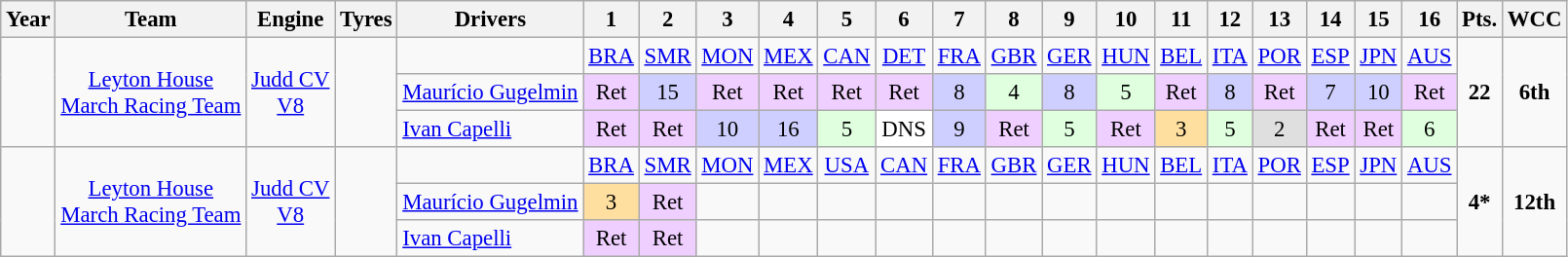<table class="wikitable" style="text-align:center; font-size:95%">
<tr>
<th>Year</th>
<th>Team</th>
<th>Engine</th>
<th>Tyres</th>
<th>Drivers</th>
<th>1</th>
<th>2</th>
<th>3</th>
<th>4</th>
<th>5</th>
<th>6</th>
<th>7</th>
<th>8</th>
<th>9</th>
<th>10</th>
<th>11</th>
<th>12</th>
<th>13</th>
<th>14</th>
<th>15</th>
<th>16</th>
<th>Pts.</th>
<th>WCC</th>
</tr>
<tr>
<td rowspan="3"></td>
<td rowspan="3"><a href='#'>Leyton House</a><br><a href='#'>March Racing Team</a></td>
<td rowspan="3"><a href='#'>Judd CV</a><br><a href='#'>V8</a></td>
<td rowspan="3"></td>
<td></td>
<td><a href='#'>BRA</a></td>
<td><a href='#'>SMR</a></td>
<td><a href='#'>MON</a></td>
<td><a href='#'>MEX</a></td>
<td><a href='#'>CAN</a></td>
<td><a href='#'>DET</a></td>
<td><a href='#'>FRA</a></td>
<td><a href='#'>GBR</a></td>
<td><a href='#'>GER</a></td>
<td><a href='#'>HUN</a></td>
<td><a href='#'>BEL</a></td>
<td><a href='#'>ITA</a></td>
<td><a href='#'>POR</a></td>
<td><a href='#'>ESP</a></td>
<td><a href='#'>JPN</a></td>
<td><a href='#'>AUS</a></td>
<td rowspan="3"><strong>22</strong></td>
<td rowspan="3"><strong>6th</strong></td>
</tr>
<tr>
<td align="left"><a href='#'>Maurício Gugelmin</a></td>
<td style="background:#efcfff;">Ret</td>
<td style="background:#cfcfff;">15</td>
<td style="background:#efcfff;">Ret</td>
<td style="background:#efcfff;">Ret</td>
<td style="background:#efcfff;">Ret</td>
<td style="background:#efcfff;">Ret</td>
<td style="background:#cfcfff;">8</td>
<td style="background:#dfffdf;">4</td>
<td style="background:#cfcfff;">8</td>
<td style="background:#dfffdf;">5</td>
<td style="background:#efcfff;">Ret</td>
<td style="background:#cfcfff;">8</td>
<td style="background:#efcfff;">Ret</td>
<td style="background:#cfcfff;">7</td>
<td style="background:#cfcfff;">10</td>
<td style="background:#efcfff;">Ret</td>
</tr>
<tr>
<td align="left"><a href='#'>Ivan Capelli</a></td>
<td style="background:#efcfff;">Ret</td>
<td style="background:#efcfff;">Ret</td>
<td style="background:#cfcfff;">10</td>
<td style="background:#cfcfff;">16</td>
<td style="background:#dfffdf;">5</td>
<td style="background:#ffffff;">DNS</td>
<td style="background:#cfcfff;">9</td>
<td style="background:#efcfff;">Ret</td>
<td style="background:#dfffdf;">5</td>
<td style="background:#efcfff;">Ret</td>
<td style="background:#ffdf9f;">3</td>
<td style="background:#dfffdf;">5</td>
<td style="background:#dfdfdf;">2</td>
<td style="background:#efcfff;">Ret</td>
<td style="background:#efcfff;">Ret</td>
<td style="background:#dfffdf;">6</td>
</tr>
<tr>
<td rowspan="3"></td>
<td rowspan="3"><a href='#'>Leyton House</a><br><a href='#'>March Racing Team</a></td>
<td rowspan="3"><a href='#'>Judd CV</a><br><a href='#'>V8</a></td>
<td rowspan="3"></td>
<td></td>
<td><a href='#'>BRA</a></td>
<td><a href='#'>SMR</a></td>
<td><a href='#'>MON</a></td>
<td><a href='#'>MEX</a></td>
<td><a href='#'>USA</a></td>
<td><a href='#'>CAN</a></td>
<td><a href='#'>FRA</a></td>
<td><a href='#'>GBR</a></td>
<td><a href='#'>GER</a></td>
<td><a href='#'>HUN</a></td>
<td><a href='#'>BEL</a></td>
<td><a href='#'>ITA</a></td>
<td><a href='#'>POR</a></td>
<td><a href='#'>ESP</a></td>
<td><a href='#'>JPN</a></td>
<td><a href='#'>AUS</a></td>
<td rowspan="3"><strong>4*</strong></td>
<td rowspan="3"><strong>12th</strong></td>
</tr>
<tr>
<td align="left"><a href='#'>Maurício Gugelmin</a></td>
<td style="background:#ffdf9f;">3</td>
<td style="background:#efcfff;">Ret</td>
<td></td>
<td></td>
<td></td>
<td></td>
<td></td>
<td></td>
<td></td>
<td></td>
<td></td>
<td></td>
<td></td>
<td></td>
<td></td>
<td></td>
</tr>
<tr>
<td align="left"><a href='#'>Ivan Capelli</a></td>
<td style="background:#efcfff;">Ret</td>
<td style="background:#efcfff;">Ret</td>
<td></td>
<td></td>
<td></td>
<td></td>
<td></td>
<td></td>
<td></td>
<td></td>
<td></td>
<td></td>
<td></td>
<td></td>
<td></td>
<td></td>
</tr>
</table>
